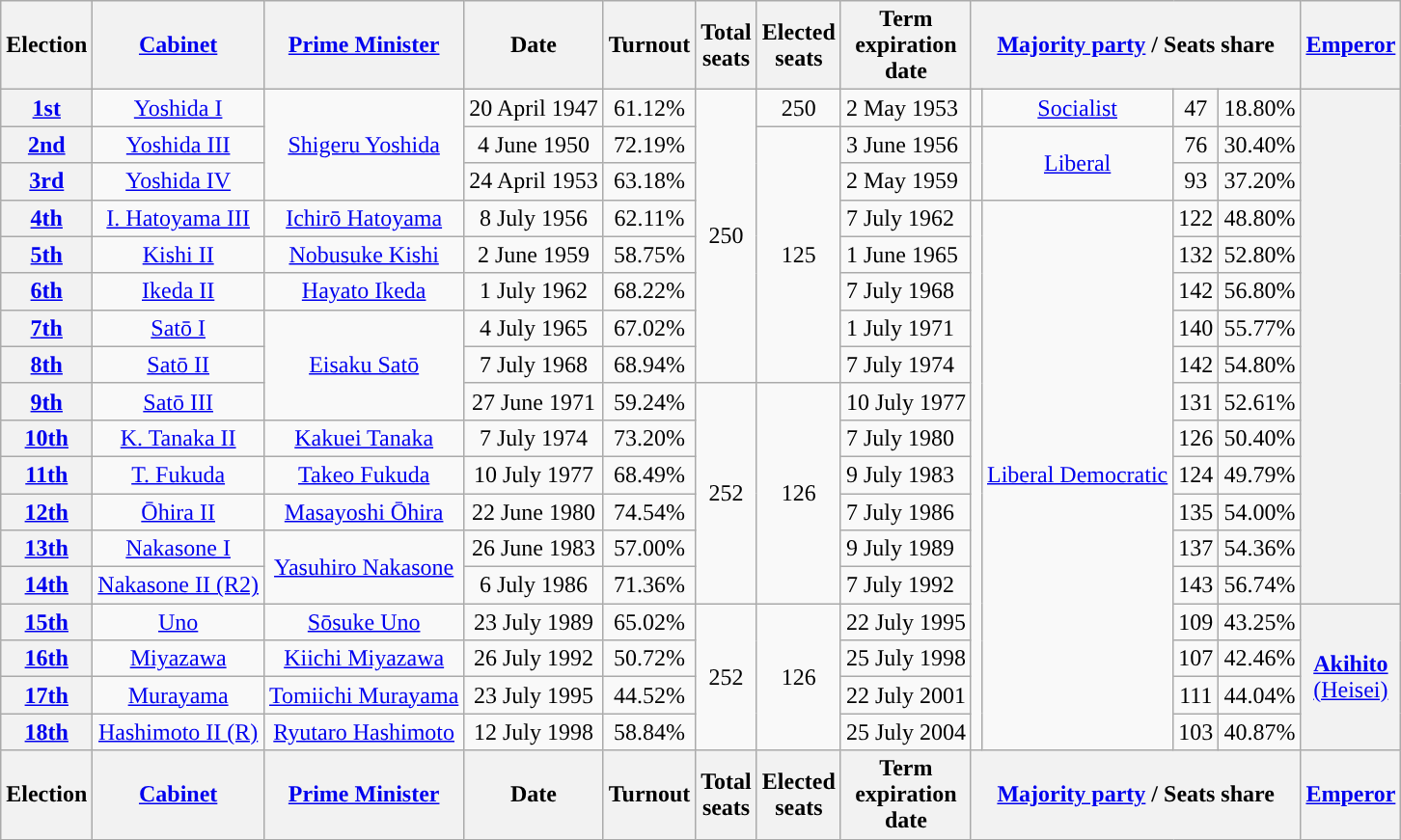<table class="wikitable plainrowheaders" style="text-align:center">
<tr>
<th>Election</th>
<th><a href='#'>Cabinet</a></th>
<th><a href='#'>Prime Minister</a></th>
<th>Date</th>
<th>Turnout</th>
<th>Total<br>seats</th>
<th>Elected<br>seats</th>
<th>Term<br>expiration<br>date</th>
<th colspan=4><a href='#'>Majority party</a> / Seats share</th>
<th><a href='#'>Emperor</a><br></th>
</tr>
<tr>
<th><a href='#'>1st</a></th>
<td><a href='#'>Yoshida I</a></td>
<td rowspan=3><a href='#'>Shigeru Yoshida</a></td>
<td>20 April 1947</td>
<td>61.12%</td>
<td rowspan="8">250</td>
<td>250</td>
<td style="text-align:left">2 May 1953</td>
<td style="background-color: "></td>
<td><a href='#'>Socialist</a></td>
<td>47</td>
<td>18.80%</td>
<th rowspan=14 style="font-weight:normal"><strong></strong><br><div></div></th>
</tr>
<tr>
<th><a href='#'>2nd</a></th>
<td><a href='#'>Yoshida III</a></td>
<td>4 June 1950</td>
<td>72.19%</td>
<td rowspan="7">125</td>
<td style="text-align:left">3 June 1956</td>
<td rowspan=2 style="background-color: "></td>
<td rowspan=2><a href='#'>Liberal</a></td>
<td>76</td>
<td>30.40%</td>
</tr>
<tr>
<th><a href='#'>3rd</a></th>
<td><a href='#'>Yoshida IV</a></td>
<td>24 April 1953</td>
<td>63.18%</td>
<td style="text-align:left">2 May 1959</td>
<td>93</td>
<td>37.20%</td>
</tr>
<tr>
<th><a href='#'>4th</a></th>
<td><a href='#'>I. Hatoyama III</a></td>
<td><a href='#'>Ichirō Hatoyama</a></td>
<td>8 July 1956</td>
<td>62.11%</td>
<td style="text-align:left">7 July 1962</td>
<td rowspan=15 style="background-color: "></td>
<td rowspan=15 style="white-space:nowrap"><a href='#'>Liberal Democratic</a></td>
<td>122</td>
<td>48.80%</td>
</tr>
<tr>
<th><a href='#'>5th</a></th>
<td><a href='#'>Kishi II</a></td>
<td><a href='#'>Nobusuke Kishi</a></td>
<td>2 June 1959</td>
<td>58.75%</td>
<td style="text-align:left">1 June 1965</td>
<td>132</td>
<td>52.80%</td>
</tr>
<tr>
<th><a href='#'>6th</a></th>
<td><a href='#'>Ikeda II</a></td>
<td><a href='#'>Hayato Ikeda</a></td>
<td>1 July 1962</td>
<td>68.22%</td>
<td style="text-align:left">7 July 1968</td>
<td>142</td>
<td>56.80%</td>
</tr>
<tr>
<th><a href='#'>7th</a></th>
<td><a href='#'>Satō I</a></td>
<td rowspan=3><a href='#'>Eisaku Satō</a></td>
<td>4 July 1965</td>
<td>67.02%</td>
<td style="text-align:left">1 July 1971</td>
<td>140</td>
<td>55.77%</td>
</tr>
<tr>
<th><a href='#'>8th</a></th>
<td><a href='#'>Satō II</a></td>
<td>7 July 1968</td>
<td>68.94%</td>
<td style="text-align:left">7 July 1974</td>
<td>142</td>
<td>54.80%</td>
</tr>
<tr>
<th><a href='#'>9th</a></th>
<td><a href='#'>Satō III</a></td>
<td>27 June 1971</td>
<td>59.24%</td>
<td rowspan="6">252</td>
<td rowspan="6">126</td>
<td style="text-align:left">10 July 1977</td>
<td>131</td>
<td>52.61%</td>
</tr>
<tr>
<th><a href='#'>10th</a></th>
<td><a href='#'>K. Tanaka II</a></td>
<td><a href='#'>Kakuei Tanaka</a></td>
<td>7 July 1974</td>
<td>73.20%</td>
<td style="text-align:left">7 July 1980</td>
<td>126</td>
<td>50.40%</td>
</tr>
<tr>
<th><a href='#'>11th</a></th>
<td><a href='#'>T. Fukuda</a></td>
<td><a href='#'>Takeo Fukuda</a></td>
<td>10 July 1977</td>
<td>68.49%</td>
<td style="text-align:left">9 July 1983</td>
<td>124</td>
<td>49.79%</td>
</tr>
<tr>
<th><a href='#'>12th</a></th>
<td><a href='#'>Ōhira II</a></td>
<td><a href='#'>Masayoshi Ōhira</a></td>
<td>22 June 1980</td>
<td>74.54%</td>
<td style="text-align:left">7 July 1986</td>
<td>135</td>
<td>54.00%</td>
</tr>
<tr>
<th><a href='#'>13th</a></th>
<td><a href='#'>Nakasone I</a></td>
<td rowspan=2><a href='#'>Yasuhiro Nakasone</a></td>
<td>26 June 1983</td>
<td>57.00%</td>
<td style="text-align:left">9 July 1989</td>
<td>137</td>
<td>54.36%</td>
</tr>
<tr>
<th><a href='#'>14th</a></th>
<td><a href='#'>Nakasone II (R2)</a></td>
<td>6 July 1986</td>
<td>71.36%</td>
<td style="text-align:left">7 July 1992</td>
<td>143</td>
<td>56.74%</td>
</tr>
<tr>
<th><a href='#'>15th</a></th>
<td><a href='#'>Uno</a></td>
<td><a href='#'>Sōsuke Uno</a></td>
<td>23 July 1989</td>
<td>65.02%</td>
<td rowspan="4">252</td>
<td rowspan="4">126</td>
<td style="text-align:left">22 July 1995</td>
<td>109</td>
<td>43.25%</td>
<th rowspan=4 style="font-weight:normal"><a href='#'><strong>Akihito</strong><br>(Heisei)</a><br><div></div></th>
</tr>
<tr>
<th><a href='#'>16th</a></th>
<td><a href='#'>Miyazawa</a></td>
<td><a href='#'>Kiichi Miyazawa</a></td>
<td>26 July 1992</td>
<td>50.72%</td>
<td style="text-align:left">25 July 1998</td>
<td>107</td>
<td>42.46%</td>
</tr>
<tr>
<th><a href='#'>17th</a></th>
<td><a href='#'>Murayama</a></td>
<td><a href='#'>Tomiichi Murayama</a></td>
<td>23 July 1995</td>
<td>44.52%</td>
<td style="text-align:left">22 July 2001</td>
<td>111</td>
<td>44.04%</td>
</tr>
<tr>
<th><a href='#'>18th</a></th>
<td><a href='#'>Hashimoto II (R)</a></td>
<td><a href='#'>Ryutaro Hashimoto</a></td>
<td>12 July 1998</td>
<td>58.84%</td>
<td style="text-align:left">25 July 2004</td>
<td>103</td>
<td>40.87%</td>
</tr>
<tr>
<th>Election</th>
<th><a href='#'>Cabinet</a></th>
<th><a href='#'>Prime Minister</a></th>
<th>Date</th>
<th>Turnout</th>
<th>Total<br>seats</th>
<th>Elected<br>seats</th>
<th>Term<br>expiration<br>date</th>
<th colspan=4><a href='#'>Majority party</a> / Seats share</th>
<th><a href='#'>Emperor</a><br></th>
</tr>
</table>
